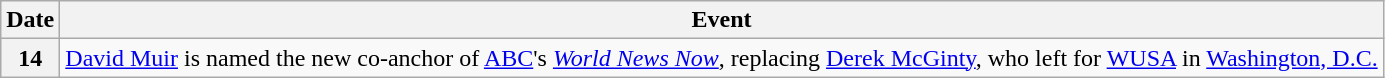<table class="wikitable">
<tr>
<th>Date</th>
<th>Event</th>
</tr>
<tr>
<th>14</th>
<td><a href='#'>David Muir</a> is named the new co-anchor of <a href='#'>ABC</a>'s <em><a href='#'>World News Now</a></em>, replacing <a href='#'>Derek McGinty</a>, who left for <a href='#'>WUSA</a> in <a href='#'>Washington, D.C.</a></td>
</tr>
</table>
